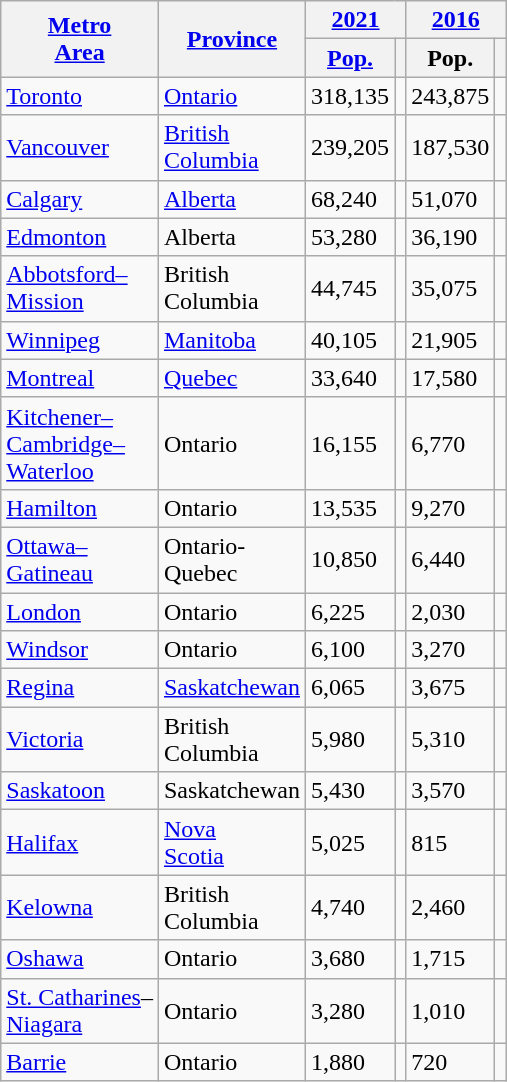<table class="wikitable sortable">
<tr>
<th rowspan="2"><a href='#'>Metro<br>Area</a></th>
<th rowspan="2"><a href='#'>Province</a></th>
<th colspan="2"><a href='#'>2021</a></th>
<th colspan="2"><a href='#'>2016</a></th>
</tr>
<tr>
<th><a href='#'>Pop.</a></th>
<th></th>
<th>Pop.</th>
<th></th>
</tr>
<tr>
<td><a href='#'>Toronto</a></td>
<td><a href='#'>Ontario</a></td>
<td>318,135</td>
<td></td>
<td>243,875</td>
<td></td>
</tr>
<tr>
<td><a href='#'>Vancouver</a></td>
<td><a href='#'>British<br>Columbia</a></td>
<td>239,205</td>
<td></td>
<td>187,530</td>
<td></td>
</tr>
<tr>
<td><a href='#'>Calgary</a></td>
<td><a href='#'>Alberta</a></td>
<td>68,240</td>
<td></td>
<td>51,070</td>
<td></td>
</tr>
<tr>
<td><a href='#'>Edmonton</a></td>
<td>Alberta</td>
<td>53,280</td>
<td></td>
<td>36,190</td>
<td></td>
</tr>
<tr>
<td><a href='#'>Abbotsford–<br>Mission</a></td>
<td>British<br>Columbia</td>
<td>44,745</td>
<td></td>
<td>35,075</td>
<td></td>
</tr>
<tr>
<td><a href='#'>Winnipeg</a></td>
<td><a href='#'>Manitoba</a></td>
<td>40,105</td>
<td></td>
<td>21,905</td>
<td></td>
</tr>
<tr>
<td><a href='#'>Montreal</a></td>
<td><a href='#'>Quebec</a></td>
<td>33,640</td>
<td></td>
<td>17,580</td>
<td></td>
</tr>
<tr>
<td><a href='#'>Kitchener–<br>Cambridge–<br>Waterloo</a></td>
<td>Ontario</td>
<td>16,155</td>
<td></td>
<td>6,770</td>
<td></td>
</tr>
<tr>
<td><a href='#'>Hamilton</a></td>
<td>Ontario</td>
<td>13,535</td>
<td></td>
<td>9,270</td>
<td></td>
</tr>
<tr>
<td><a href='#'>Ottawa–<br>Gatineau</a></td>
<td>Ontario-<br>Quebec</td>
<td>10,850</td>
<td></td>
<td>6,440</td>
<td></td>
</tr>
<tr>
<td><a href='#'>London</a></td>
<td>Ontario</td>
<td>6,225</td>
<td></td>
<td>2,030</td>
<td></td>
</tr>
<tr>
<td><a href='#'>Windsor</a></td>
<td>Ontario</td>
<td>6,100</td>
<td></td>
<td>3,270</td>
<td></td>
</tr>
<tr>
<td><a href='#'>Regina</a></td>
<td><a href='#'>Saskatchewan</a></td>
<td>6,065</td>
<td></td>
<td>3,675</td>
<td></td>
</tr>
<tr>
<td><a href='#'>Victoria</a></td>
<td>British<br>Columbia</td>
<td>5,980</td>
<td></td>
<td>5,310</td>
<td></td>
</tr>
<tr>
<td><a href='#'>Saskatoon</a></td>
<td>Saskatchewan</td>
<td>5,430</td>
<td></td>
<td>3,570</td>
<td></td>
</tr>
<tr>
<td><a href='#'>Halifax</a></td>
<td><a href='#'>Nova<br>Scotia</a></td>
<td>5,025</td>
<td></td>
<td>815</td>
<td></td>
</tr>
<tr>
<td><a href='#'>Kelowna</a></td>
<td>British<br>Columbia</td>
<td>4,740</td>
<td></td>
<td>2,460</td>
<td></td>
</tr>
<tr>
<td><a href='#'>Oshawa</a></td>
<td>Ontario</td>
<td>3,680</td>
<td></td>
<td>1,715</td>
<td></td>
</tr>
<tr>
<td><a href='#'>St. Catharines</a>–<br><a href='#'>Niagara</a></td>
<td>Ontario</td>
<td>3,280</td>
<td></td>
<td>1,010</td>
<td></td>
</tr>
<tr>
<td><a href='#'>Barrie</a></td>
<td>Ontario</td>
<td>1,880</td>
<td></td>
<td>720</td>
<td></td>
</tr>
</table>
